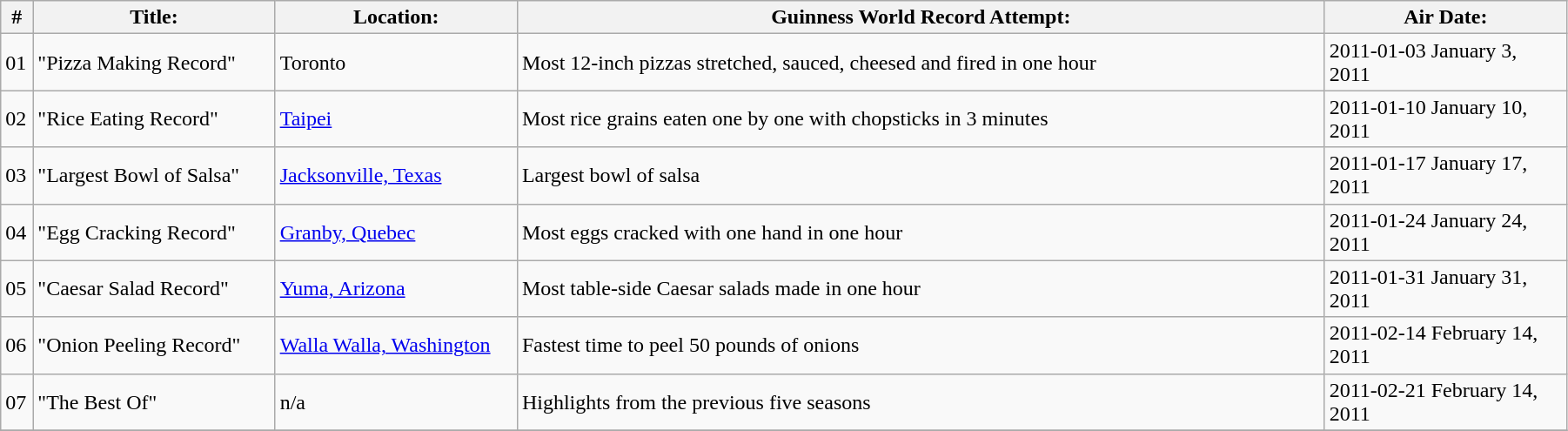<table class="wikitable sortable" style="width:95%;">
<tr>
<th width="2%"><strong>#</strong></th>
<th width="15%"><strong>Title:</strong></th>
<th width="15%"><strong>Location:</strong></th>
<th width="50%" class="unsortable"><strong>Guinness World Record Attempt:</strong></th>
<th width="15%"><strong>Air Date:</strong></th>
</tr>
<tr>
<td nowrap="nowrap">01</td>
<td>"Pizza Making Record"</td>
<td>Toronto</td>
<td>Most 12-inch pizzas stretched, sauced, cheesed and fired in one hour</td>
<td><span>2011-01-03</span> January 3, 2011</td>
</tr>
<tr>
<td nowrap="nowrap">02</td>
<td>"Rice Eating Record"</td>
<td><a href='#'>Taipei</a></td>
<td>Most rice grains eaten one by one with chopsticks in 3 minutes</td>
<td><span>2011-01-10</span> January 10, 2011</td>
</tr>
<tr>
<td nowrap="nowrap">03</td>
<td>"Largest Bowl of Salsa"</td>
<td><a href='#'>Jacksonville, Texas</a></td>
<td>Largest bowl of salsa</td>
<td><span>2011-01-17</span> January 17, 2011</td>
</tr>
<tr>
<td nowrap="nowrap">04</td>
<td>"Egg Cracking Record"</td>
<td><a href='#'>Granby, Quebec</a></td>
<td>Most eggs cracked with one hand in one hour</td>
<td><span>2011-01-24</span> January 24, 2011</td>
</tr>
<tr>
<td nowrap="nowrap">05</td>
<td>"Caesar Salad Record"</td>
<td><a href='#'>Yuma, Arizona</a></td>
<td>Most table-side Caesar salads made in one hour</td>
<td><span>2011-01-31</span> January 31, 2011</td>
</tr>
<tr>
<td nowrap="nowrap">06</td>
<td>"Onion Peeling Record"</td>
<td><a href='#'>Walla Walla, Washington</a></td>
<td>Fastest time to peel 50 pounds of onions</td>
<td><span>2011-02-14</span> February 14, 2011</td>
</tr>
<tr>
<td nowrap="nowrap">07</td>
<td>"The Best Of"</td>
<td>n/a</td>
<td>Highlights from the previous five seasons</td>
<td><span>2011-02-21</span> February 14, 2011</td>
</tr>
<tr>
</tr>
</table>
